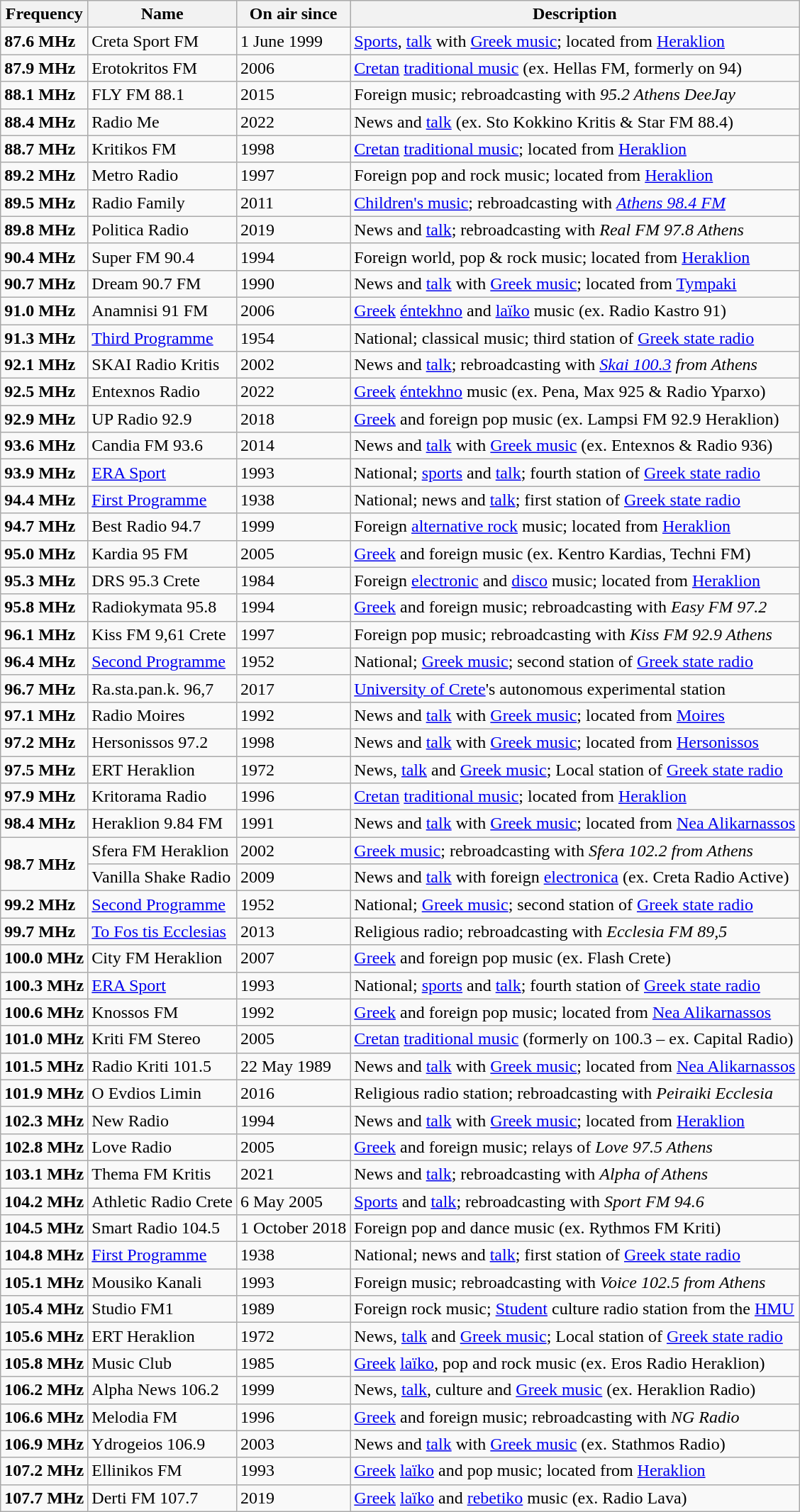<table class="wikitable">
<tr>
<th>Frequency</th>
<th>Name</th>
<th>On air since</th>
<th>Description</th>
</tr>
<tr>
<td><strong>87.6 MHz</strong></td>
<td>Creta Sport FM</td>
<td>1 June 1999</td>
<td><a href='#'>Sports</a>, <a href='#'>talk</a> with <a href='#'>Greek music</a>; located from <a href='#'>Heraklion</a></td>
</tr>
<tr>
<td><strong>87.9 MHz</strong></td>
<td>Erotokritos FM</td>
<td>2006</td>
<td><a href='#'>Cretan</a> <a href='#'>traditional music</a> (ex. Hellas FM, formerly on 94)</td>
</tr>
<tr>
<td><strong>88.1 MHz</strong></td>
<td>FLY FM 88.1</td>
<td>2015</td>
<td>Foreign music; rebroadcasting with <em>95.2 Athens DeeJay</em></td>
</tr>
<tr>
<td><strong>88.4 MHz</strong></td>
<td>Radio Me</td>
<td>2022</td>
<td>News and <a href='#'>talk</a> (ex. Sto Kokkino Kritis & Star FM 88.4)</td>
</tr>
<tr>
<td><strong>88.7 MHz</strong></td>
<td>Kritikos FM</td>
<td>1998</td>
<td><a href='#'>Cretan</a> <a href='#'>traditional music</a>; located from <a href='#'>Heraklion</a></td>
</tr>
<tr>
<td><strong>89.2 MHz</strong></td>
<td>Metro Radio</td>
<td>1997</td>
<td>Foreign pop and rock music; located from <a href='#'>Heraklion</a></td>
</tr>
<tr>
<td><strong>89.5 MHz</strong></td>
<td>Radio Family</td>
<td>2011</td>
<td><a href='#'>Children's music</a>; rebroadcasting with <em><a href='#'>Athens 98.4 FM</a></em></td>
</tr>
<tr>
<td><strong>89.8 MHz</strong></td>
<td>Politica Radio</td>
<td>2019</td>
<td>News and <a href='#'>talk</a>; rebroadcasting with <em>Real FM 97.8 Athens</em></td>
</tr>
<tr>
<td><strong>90.4 MHz</strong></td>
<td>Super FM 90.4</td>
<td>1994</td>
<td>Foreign world, pop & rock music; located from <a href='#'>Heraklion</a></td>
</tr>
<tr>
<td><strong>90.7 MHz</strong></td>
<td>Dream 90.7 FM</td>
<td>1990</td>
<td>News and <a href='#'>talk</a> with <a href='#'>Greek music</a>; located from <a href='#'>Tympaki</a></td>
</tr>
<tr>
<td><strong>91.0 MHz</strong></td>
<td>Anamnisi 91 FM</td>
<td>2006</td>
<td><a href='#'>Greek</a> <a href='#'>éntekhno</a> and <a href='#'>laïko</a> music (ex. Radio Kastro 91)</td>
</tr>
<tr>
<td><strong>91.3 MHz</strong></td>
<td><a href='#'>Third Programme</a></td>
<td>1954</td>
<td>National; classical music; third station of <a href='#'>Greek state radio</a></td>
</tr>
<tr>
<td><strong>92.1 MHz</strong></td>
<td>SKAI Radio Kritis</td>
<td>2002</td>
<td>News and <a href='#'>talk</a>; rebroadcasting with <em><a href='#'>Skai 100.3</a> from Athens</em></td>
</tr>
<tr>
<td><strong>92.5 MHz</strong></td>
<td>Entexnos Radio</td>
<td>2022</td>
<td><a href='#'>Greek</a> <a href='#'>éntekhno</a> music (ex. Pena, Max 925 & Radio Yparxo)</td>
</tr>
<tr>
<td><strong>92.9 MHz</strong></td>
<td>UP Radio 92.9</td>
<td>2018</td>
<td><a href='#'>Greek</a> and foreign pop music (ex. Lampsi FM 92.9 Heraklion)</td>
</tr>
<tr>
<td><strong>93.6 MHz</strong></td>
<td>Candia FM 93.6</td>
<td>2014</td>
<td>News and <a href='#'>talk</a> with <a href='#'>Greek music</a> (ex. Entexnos & Radio 936)</td>
</tr>
<tr>
<td><strong>93.9 MHz</strong></td>
<td><a href='#'>ERA Sport</a></td>
<td>1993</td>
<td>National; <a href='#'>sports</a> and <a href='#'>talk</a>; fourth station of <a href='#'>Greek state radio</a></td>
</tr>
<tr>
<td><strong>94.4 MHz</strong></td>
<td><a href='#'>First Programme</a></td>
<td>1938</td>
<td>National; news and <a href='#'>talk</a>; first station of <a href='#'>Greek state radio</a></td>
</tr>
<tr>
<td><strong>94.7 MHz</strong></td>
<td>Best Radio 94.7</td>
<td>1999</td>
<td>Foreign <a href='#'>alternative rock</a> music; located from <a href='#'>Heraklion</a></td>
</tr>
<tr>
<td><strong>95.0 MHz</strong></td>
<td>Kardia 95 FM</td>
<td>2005</td>
<td><a href='#'>Greek</a> and foreign music (ex. Kentro Kardias, Techni FM)</td>
</tr>
<tr>
<td><strong>95.3 MHz</strong></td>
<td>DRS 95.3 Crete</td>
<td>1984</td>
<td>Foreign <a href='#'>electronic</a> and <a href='#'>disco</a> music; located from <a href='#'>Heraklion</a></td>
</tr>
<tr>
<td><strong>95.8 MHz</strong></td>
<td>Radiokymata 95.8</td>
<td>1994</td>
<td><a href='#'>Greek</a> and foreign music; rebroadcasting with <em>Easy FM 97.2</em></td>
</tr>
<tr>
<td><strong>96.1 MHz</strong></td>
<td>Kiss FM 9,61 Crete</td>
<td>1997</td>
<td>Foreign pop music; rebroadcasting with <em>Kiss FM 92.9 Athens</em></td>
</tr>
<tr>
<td><strong>96.4 MHz</strong></td>
<td><a href='#'>Second Programme</a></td>
<td>1952</td>
<td>National; <a href='#'>Greek music</a>; second station of <a href='#'>Greek state radio</a></td>
</tr>
<tr>
<td><strong>96.7 MHz</strong></td>
<td>Ra.sta.pan.k. 96,7</td>
<td>2017</td>
<td><a href='#'>University of Crete</a>'s autonomous experimental station</td>
</tr>
<tr>
<td><strong>97.1 MHz</strong></td>
<td>Radio Moires</td>
<td>1992</td>
<td>News and <a href='#'>talk</a> with <a href='#'>Greek music</a>; located from <a href='#'>Moires</a></td>
</tr>
<tr>
<td><strong>97.2 MHz</strong></td>
<td>Hersonissos 97.2</td>
<td>1998</td>
<td>News and <a href='#'>talk</a> with <a href='#'>Greek music</a>; located from <a href='#'>Hersonissos</a></td>
</tr>
<tr>
<td><strong>97.5 MHz</strong></td>
<td>ERT Heraklion</td>
<td>1972</td>
<td>News, <a href='#'>talk</a> and <a href='#'>Greek music</a>; Local station of <a href='#'>Greek state radio</a></td>
</tr>
<tr>
<td><strong>97.9 MHz</strong></td>
<td>Kritorama Radio</td>
<td>1996</td>
<td><a href='#'>Cretan</a> <a href='#'>traditional music</a>; located from <a href='#'>Heraklion</a></td>
</tr>
<tr>
<td><strong>98.4 MHz</strong></td>
<td>Heraklion 9.84 FM</td>
<td>1991</td>
<td>News and <a href='#'>talk</a> with <a href='#'>Greek music</a>; located from <a href='#'>Nea Alikarnassos</a></td>
</tr>
<tr>
<td rowspan="2"><strong>98.7 MHz</strong></td>
<td>Sfera FM Heraklion</td>
<td>2002</td>
<td><a href='#'>Greek music</a>; rebroadcasting with <em>Sfera 102.2 from Athens</em></td>
</tr>
<tr>
<td>Vanilla Shake Radio</td>
<td>2009</td>
<td>News and <a href='#'>talk</a> with foreign <a href='#'>electronica</a> (ex. Creta Radio Active)</td>
</tr>
<tr>
<td><strong>99.2 MHz</strong></td>
<td><a href='#'>Second Programme</a></td>
<td>1952</td>
<td>National; <a href='#'>Greek music</a>; second station of <a href='#'>Greek state radio</a></td>
</tr>
<tr>
<td><strong>99.7 MHz</strong></td>
<td><a href='#'>To Fos tis Ecclesias</a></td>
<td>2013</td>
<td>Religious radio; rebroadcasting with <em>Ecclesia FM 89,5</em></td>
</tr>
<tr>
<td><strong>100.0 MHz</strong></td>
<td>City FM Heraklion</td>
<td>2007</td>
<td><a href='#'>Greek</a> and foreign pop music (ex. Flash Crete)</td>
</tr>
<tr>
<td><strong>100.3 MHz</strong></td>
<td><a href='#'>ERA Sport</a></td>
<td>1993</td>
<td>National; <a href='#'>sports</a> and <a href='#'>talk</a>; fourth station of <a href='#'>Greek state radio</a></td>
</tr>
<tr>
<td><strong>100.6 MHz</strong></td>
<td>Knossos FM</td>
<td>1992</td>
<td><a href='#'>Greek</a> and foreign pop music; located from <a href='#'>Nea Alikarnassos</a></td>
</tr>
<tr>
<td><strong>101.0 MHz</strong></td>
<td>Kriti FM Stereo</td>
<td>2005</td>
<td><a href='#'>Cretan</a> <a href='#'>traditional music</a> (formerly on 100.3 – ex. Capital Radio)</td>
</tr>
<tr>
<td><strong>101.5 MHz</strong></td>
<td>Radio Kriti 101.5</td>
<td>22 May 1989</td>
<td>News and <a href='#'>talk</a> with <a href='#'>Greek music</a>; located from <a href='#'>Nea Alikarnassos</a></td>
</tr>
<tr>
<td><strong>101.9 MHz</strong></td>
<td>O Evdios Limin</td>
<td>2016</td>
<td>Religious radio station; rebroadcasting with <em>Peiraiki Ecclesia</em></td>
</tr>
<tr>
<td><strong>102.3 MHz</strong></td>
<td>New Radio</td>
<td>1994</td>
<td>News and <a href='#'>talk</a> with <a href='#'>Greek music</a>; located from <a href='#'>Heraklion</a></td>
</tr>
<tr>
<td><strong>102.8 MHz</strong></td>
<td>Love Radio</td>
<td>2005</td>
<td><a href='#'>Greek</a> and foreign music; relays of <em>Love 97.5 Athens</em></td>
</tr>
<tr>
<td><strong>103.1 MHz</strong></td>
<td>Thema FM Kritis</td>
<td>2021</td>
<td>News and <a href='#'>talk</a>; rebroadcasting with <em>Alpha of Athens</em></td>
</tr>
<tr>
<td><strong>104.2 MHz</strong></td>
<td>Athletic Radio Crete</td>
<td>6 May 2005</td>
<td><a href='#'>Sports</a> and <a href='#'>talk</a>; rebroadcasting with <em>Sport FM 94.6</em></td>
</tr>
<tr>
<td><strong>104.5 MHz</strong></td>
<td>Smart Radio 104.5</td>
<td>1 October 2018</td>
<td>Foreign pop and dance music (ex. Rythmos FM Kriti)</td>
</tr>
<tr>
<td><strong>104.8 MHz</strong></td>
<td><a href='#'>First Programme</a></td>
<td>1938</td>
<td>National; news and <a href='#'>talk</a>; first station of <a href='#'>Greek state radio</a></td>
</tr>
<tr>
<td><strong>105.1 MHz</strong></td>
<td>Mousiko Kanali</td>
<td>1993</td>
<td>Foreign music; rebroadcasting with <em>Voice 102.5 from Athens</em></td>
</tr>
<tr>
<td><strong>105.4 MHz</strong></td>
<td>Studio FM1</td>
<td>1989</td>
<td>Foreign rock music; <a href='#'>Student</a> culture radio station from the <a href='#'>HMU</a></td>
</tr>
<tr>
<td><strong>105.6 MHz</strong></td>
<td>ERT Heraklion</td>
<td>1972</td>
<td>News, <a href='#'>talk</a> and <a href='#'>Greek music</a>; Local station of <a href='#'>Greek state radio</a></td>
</tr>
<tr>
<td><strong>105.8 MHz</strong></td>
<td>Music Club</td>
<td>1985</td>
<td><a href='#'>Greek</a> <a href='#'>laïko</a>, pop and rock music (ex. Eros Radio Heraklion)</td>
</tr>
<tr>
<td><strong>106.2 MHz</strong></td>
<td>Alpha News 106.2</td>
<td>1999</td>
<td>News, <a href='#'>talk</a>, culture and <a href='#'>Greek music</a> (ex. Heraklion Radio)</td>
</tr>
<tr>
<td><strong>106.6 MHz</strong></td>
<td>Melodia FM</td>
<td>1996</td>
<td><a href='#'>Greek</a> and foreign music; rebroadcasting with <em>NG Radio</em></td>
</tr>
<tr>
<td><strong>106.9 MHz</strong></td>
<td>Ydrogeios 106.9</td>
<td>2003</td>
<td>News and <a href='#'>talk</a> with <a href='#'>Greek music</a> (ex. Stathmos Radio)</td>
</tr>
<tr>
<td><strong>107.2 MHz</strong></td>
<td>Ellinikos FM</td>
<td>1993</td>
<td><a href='#'>Greek</a> <a href='#'>laïko</a> and pop music; located from <a href='#'>Heraklion</a></td>
</tr>
<tr>
<td><strong>107.7 MHz</strong></td>
<td>Derti FM 107.7</td>
<td>2019</td>
<td><a href='#'>Greek</a> <a href='#'>laïko</a> and <a href='#'>rebetiko</a> music (ex. Radio Lava)</td>
</tr>
</table>
